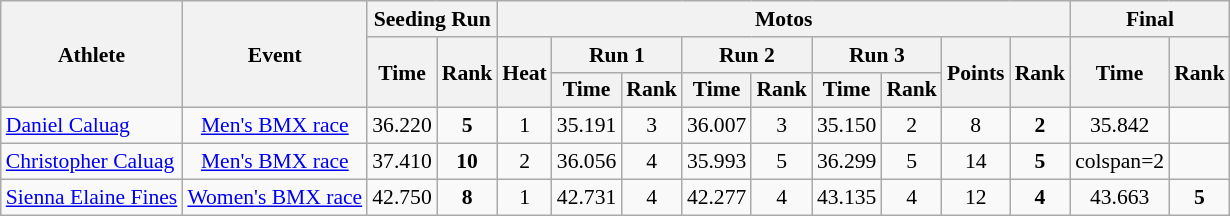<table class=wikitable style="font-size:90%; text-align:center;">
<tr>
<th rowspan=3>Athlete</th>
<th rowspan=3>Event</th>
<th colspan=2>Seeding Run</th>
<th colspan=9>Motos</th>
<th colspan=2>Final</th>
</tr>
<tr>
<th rowspan=2>Time</th>
<th rowspan=2>Rank</th>
<th rowspan=2>Heat</th>
<th colspan=2>Run 1</th>
<th colspan=2>Run 2</th>
<th colspan=2>Run 3</th>
<th rowspan=2>Points</th>
<th rowspan=2>Rank</th>
<th rowspan=2>Time</th>
<th rowspan=2>Rank</th>
</tr>
<tr>
<th>Time</th>
<th>Rank</th>
<th>Time</th>
<th>Rank</th>
<th>Time</th>
<th>Rank</th>
</tr>
<tr>
<td align=left><a href='#'>Daniel Caluag</a></td>
<td><a href='#'>Men's BMX race</a></td>
<td>36.220</td>
<td><strong>5</strong></td>
<td>1</td>
<td>35.191</td>
<td>3</td>
<td>36.007</td>
<td>3</td>
<td>35.150</td>
<td>2</td>
<td>8</td>
<td><strong>2 </strong></td>
<td>35.842</td>
<td></td>
</tr>
<tr>
<td align=left><a href='#'>Christopher Caluag</a></td>
<td><a href='#'>Men's BMX race</a></td>
<td>37.410</td>
<td><strong>10</strong></td>
<td>2</td>
<td>36.056</td>
<td>4</td>
<td>35.993</td>
<td>5</td>
<td>36.299</td>
<td>5</td>
<td>14</td>
<td><strong>5</strong></td>
<td>colspan=2 </td>
</tr>
<tr>
<td align=left><a href='#'>Sienna Elaine Fines</a></td>
<td><a href='#'>Women's BMX race</a></td>
<td>42.750</td>
<td><strong>8</strong></td>
<td>1</td>
<td>42.731</td>
<td>4</td>
<td>42.277</td>
<td>4</td>
<td>43.135</td>
<td>4</td>
<td>12</td>
<td><strong>4 </strong></td>
<td>43.663</td>
<td><strong>5</strong></td>
</tr>
</table>
